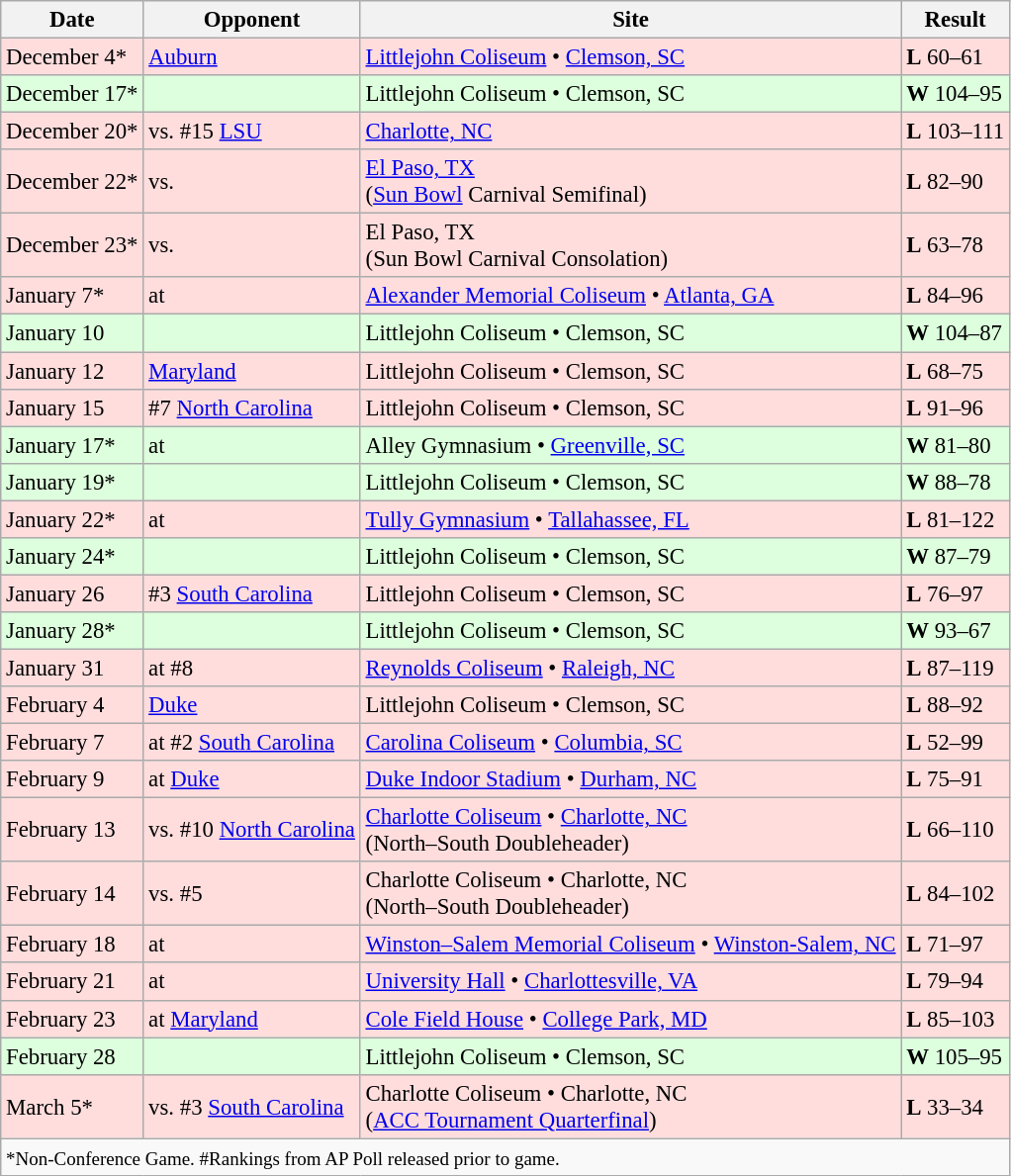<table class="wikitable" style="font-size:95%;">
<tr>
<th>Date</th>
<th>Opponent</th>
<th>Site</th>
<th>Result</th>
</tr>
<tr style="background: #ffdddd;">
<td>December 4*</td>
<td><a href='#'>Auburn</a></td>
<td><a href='#'>Littlejohn Coliseum</a> • <a href='#'>Clemson, SC</a></td>
<td><strong>L</strong> 60–61</td>
</tr>
<tr style="background: #ddffdd;">
<td>December 17*</td>
<td></td>
<td>Littlejohn Coliseum • Clemson, SC</td>
<td><strong>W</strong> 104–95</td>
</tr>
<tr style="background: #ffdddd;">
<td>December 20*</td>
<td>vs. #15 <a href='#'>LSU</a></td>
<td><a href='#'>Charlotte, NC</a></td>
<td><strong>L</strong> 103–111</td>
</tr>
<tr style="background: #ffdddd;">
<td>December 22*</td>
<td>vs. </td>
<td><a href='#'>El Paso, TX</a><br>(<a href='#'>Sun Bowl</a> Carnival Semifinal)</td>
<td><strong>L</strong> 82–90</td>
</tr>
<tr style="background: #ffdddd;">
<td>December 23*</td>
<td>vs. </td>
<td>El Paso, TX<br>(Sun Bowl Carnival Consolation)</td>
<td><strong>L</strong> 63–78</td>
</tr>
<tr style="background: #ffdddd;">
<td>January 7*</td>
<td>at </td>
<td><a href='#'>Alexander Memorial Coliseum</a> • <a href='#'>Atlanta, GA</a></td>
<td><strong>L</strong> 84–96</td>
</tr>
<tr style="background: #ddffdd;">
<td>January 10</td>
<td></td>
<td>Littlejohn Coliseum • Clemson, SC</td>
<td><strong>W</strong> 104–87</td>
</tr>
<tr style="background: #ffdddd;">
<td>January 12</td>
<td><a href='#'>Maryland</a></td>
<td>Littlejohn Coliseum • Clemson, SC</td>
<td><strong>L</strong> 68–75</td>
</tr>
<tr style="background: #ffdddd;">
<td>January 15</td>
<td>#7 <a href='#'>North Carolina</a></td>
<td>Littlejohn Coliseum • Clemson, SC</td>
<td><strong>L</strong> 91–96</td>
</tr>
<tr style="background: #ddffdd;">
<td>January 17*</td>
<td>at </td>
<td>Alley Gymnasium • <a href='#'>Greenville, SC</a></td>
<td><strong>W</strong> 81–80</td>
</tr>
<tr style="background: #ddffdd;">
<td>January 19*</td>
<td></td>
<td>Littlejohn Coliseum • Clemson, SC</td>
<td><strong>W</strong> 88–78</td>
</tr>
<tr style="background: #ffdddd;">
<td>January 22*</td>
<td>at </td>
<td><a href='#'>Tully Gymnasium</a> • <a href='#'>Tallahassee, FL</a></td>
<td><strong>L</strong> 81–122</td>
</tr>
<tr style="background: #ddffdd;">
<td>January 24*</td>
<td></td>
<td>Littlejohn Coliseum • Clemson, SC</td>
<td><strong>W</strong> 87–79</td>
</tr>
<tr style="background: #ffdddd;">
<td>January 26</td>
<td>#3 <a href='#'>South Carolina</a></td>
<td>Littlejohn Coliseum • Clemson, SC</td>
<td><strong>L</strong> 76–97</td>
</tr>
<tr style="background: #ddffdd;">
<td>January 28*</td>
<td></td>
<td>Littlejohn Coliseum • Clemson, SC</td>
<td><strong>W</strong> 93–67</td>
</tr>
<tr style="background: #ffdddd;">
<td>January 31</td>
<td>at #8 </td>
<td><a href='#'>Reynolds Coliseum</a> • <a href='#'>Raleigh, NC</a></td>
<td><strong>L</strong> 87–119</td>
</tr>
<tr style="background: #ffdddd;">
<td>February 4</td>
<td><a href='#'>Duke</a></td>
<td>Littlejohn Coliseum • Clemson, SC</td>
<td><strong>L</strong> 88–92</td>
</tr>
<tr style="background: #ffdddd;">
<td>February 7</td>
<td>at #2 <a href='#'>South Carolina</a></td>
<td><a href='#'>Carolina Coliseum</a> • <a href='#'>Columbia, SC</a></td>
<td><strong>L</strong> 52–99</td>
</tr>
<tr style="background: #ffdddd;">
<td>February 9</td>
<td>at <a href='#'>Duke</a></td>
<td><a href='#'>Duke Indoor Stadium</a> • <a href='#'>Durham, NC</a></td>
<td><strong>L</strong> 75–91</td>
</tr>
<tr style="background: #ffdddd;">
<td>February 13</td>
<td>vs. #10 <a href='#'>North Carolina</a></td>
<td><a href='#'>Charlotte Coliseum</a> • <a href='#'>Charlotte, NC</a><br>(North–South Doubleheader)</td>
<td><strong>L</strong> 66–110</td>
</tr>
<tr style="background: #ffdddd;">
<td>February 14</td>
<td>vs. #5 </td>
<td>Charlotte Coliseum • Charlotte, NC<br>(North–South Doubleheader)</td>
<td><strong>L</strong> 84–102</td>
</tr>
<tr style="background: #ffdddd;">
<td>February 18</td>
<td>at </td>
<td><a href='#'>Winston–Salem Memorial Coliseum</a> • <a href='#'>Winston-Salem, NC</a></td>
<td><strong>L</strong> 71–97</td>
</tr>
<tr style="background: #ffdddd;">
<td>February 21</td>
<td>at </td>
<td><a href='#'>University Hall</a> • <a href='#'>Charlottesville, VA</a></td>
<td><strong>L</strong> 79–94</td>
</tr>
<tr style="background: #ffdddd;">
<td>February 23</td>
<td>at <a href='#'>Maryland</a></td>
<td><a href='#'>Cole Field House</a> • <a href='#'>College Park, MD</a></td>
<td><strong>L</strong> 85–103</td>
</tr>
<tr style="background: #ddffdd;">
<td>February 28</td>
<td></td>
<td>Littlejohn Coliseum • Clemson, SC</td>
<td><strong>W</strong> 105–95</td>
</tr>
<tr style="background: #ffdddd;">
<td>March 5*</td>
<td>vs. #3 <a href='#'>South Carolina</a></td>
<td>Charlotte Coliseum • Charlotte, NC<br>(<a href='#'>ACC Tournament Quarterfinal</a>)</td>
<td><strong>L</strong> 33–34</td>
</tr>
<tr style="background:#f9f9f9;">
<td colspan=4><small>*Non-Conference Game. #Rankings from AP Poll released prior to game.</small></td>
</tr>
</table>
